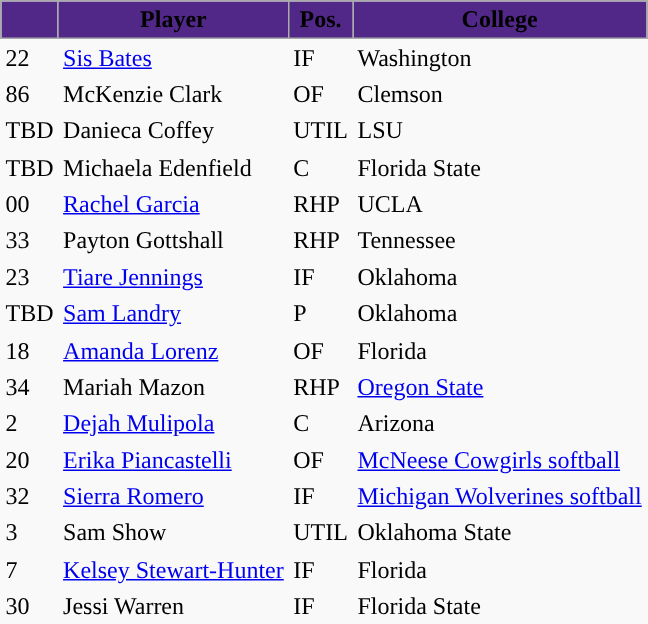<table class="wikitable" style="border:none;">
<tr>
<th style="background:#512888; color:#000; "></th>
<th style="background:#512888; color:#000; ">Player</th>
<th style="background:#512888; color:#000; ">Pos.</th>
<th style="background:#512888; color:#000; ">College</th>
</tr>
<tr>
<td style="border:none">22</td>
<td style="border:none; text-align:left"><a href='#'>Sis Bates</a></td>
<td style="border:none">IF</td>
<td style="border:none; text-align:left">Washington</td>
</tr>
<tr>
<td style="border:none">86</td>
<td style="border:none; text-align:left">McKenzie Clark</td>
<td style="border:none">OF</td>
<td style="border:none; text-align:left">Clemson</td>
</tr>
<tr>
<td style="border:none">TBD</td>
<td style="border:none; text-align:left">Danieca Coffey</td>
<td style="border:none">UTIL</td>
<td style="border:none; text-align:left">LSU</td>
</tr>
<tr>
<td style="border:none">TBD</td>
<td style="border:none; text-align:left">Michaela Edenfield</td>
<td style="border:none">C</td>
<td style="border:none; text-align:left">Florida State</td>
</tr>
<tr>
<td style="border:none">00</td>
<td style="border:none; text-align:left"><a href='#'>Rachel Garcia</a></td>
<td style="border:none">RHP</td>
<td style="border:none; text-align:left">UCLA</td>
</tr>
<tr>
<td style="border:none">33</td>
<td style="border:none; text-align:left">Payton Gottshall</td>
<td style="border:none">RHP</td>
<td style="border:none; text-align:left">Tennessee</td>
</tr>
<tr>
<td style="border:none">23</td>
<td style="border:none; text-align:left"><a href='#'>Tiare Jennings</a></td>
<td style="border:none">IF</td>
<td style="border:none; text-align:left">Oklahoma</td>
</tr>
<tr>
<td style="border:none">TBD</td>
<td style="border:none; text-align:left"><a href='#'>Sam Landry</a></td>
<td style="border:none">P</td>
<td style="border:none; text-align:left">Oklahoma</td>
</tr>
<tr>
<td style="border:none">18</td>
<td style="border:none; text-align:left"><a href='#'>Amanda Lorenz</a></td>
<td style="border:none">OF</td>
<td style="border:none; text-align:left">Florida</td>
</tr>
<tr>
<td style="border:none">34</td>
<td style="border:none; text-align:left">Mariah Mazon</td>
<td style="border:none">RHP</td>
<td style="border:none; text-align:left"><a href='#'>Oregon State</a></td>
</tr>
<tr>
<td style="border:none">2</td>
<td style="border:none; text-align:left"><a href='#'>Dejah Mulipola</a></td>
<td style="border:none">C</td>
<td style="border:none; text-align:left">Arizona</td>
</tr>
<tr>
<td style="border:none">20</td>
<td style="border:none; text-align:left"><a href='#'>Erika Piancastelli</a></td>
<td style="border:none">OF</td>
<td style="border:none; text-align:left"><a href='#'>McNeese Cowgirls softball</a></td>
</tr>
<tr>
<td style="border:none">32</td>
<td style="border:none; text-align:left"><a href='#'>Sierra Romero</a></td>
<td style="border:none">IF</td>
<td style="border:none; text-align:left"><a href='#'>Michigan Wolverines softball</a></td>
</tr>
<tr>
<td style="border:none">3</td>
<td style="border:none; text-align:left">Sam Show</td>
<td style="border:none">UTIL</td>
<td style="border:none; text-align:left">Oklahoma State</td>
</tr>
<tr>
<td style="border:none">7</td>
<td style="border:none; text-align:left"><a href='#'>Kelsey Stewart-Hunter</a></td>
<td style="border:none">IF</td>
<td style="border:none; text-align:left">Florida</td>
</tr>
<tr>
<td style="border:none">30</td>
<td style="border:none; text-align:left">Jessi Warren</td>
<td style="border:none">IF</td>
<td style="border:none; text-align:left">Florida State</td>
</tr>
</table>
